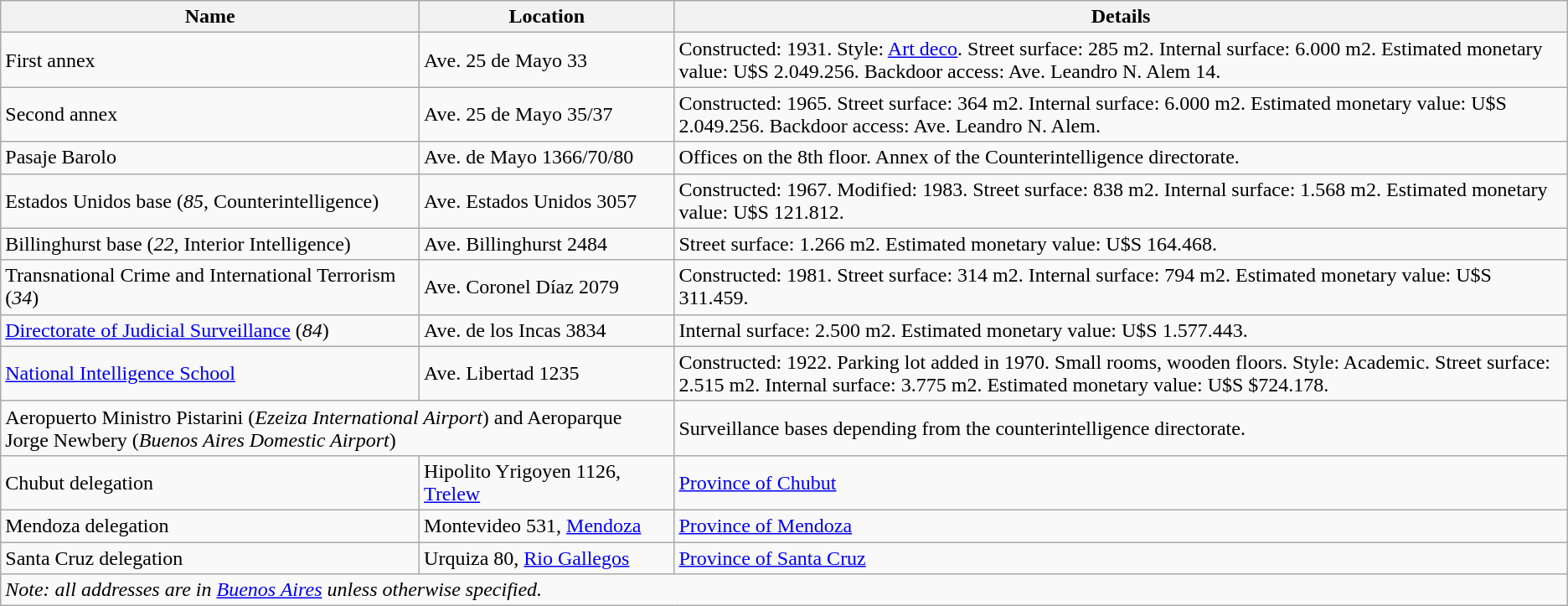<table class="wikitable">
<tr>
<th>Name</th>
<th>Location</th>
<th>Details</th>
</tr>
<tr>
<td>First annex</td>
<td>Ave. 25 de Mayo 33</td>
<td>Constructed: 1931. Style: <a href='#'>Art deco</a>. Street surface: 285 m2. Internal surface: 6.000 m2. Estimated monetary value: U$S 2.049.256. Backdoor access: Ave. Leandro N. Alem 14.</td>
</tr>
<tr>
<td>Second annex</td>
<td>Ave. 25 de Mayo 35/37</td>
<td>Constructed: 1965. Street surface: 364 m2. Internal surface: 6.000 m2. Estimated monetary value: U$S 2.049.256. Backdoor access: Ave. Leandro N. Alem.</td>
</tr>
<tr>
<td>Pasaje Barolo</td>
<td>Ave. de Mayo 1366/70/80</td>
<td>Offices on the 8th floor. Annex of the Counterintelligence directorate.</td>
</tr>
<tr>
<td>Estados Unidos base (<em>85</em>, Counterintelligence)</td>
<td>Ave. Estados Unidos 3057</td>
<td>Constructed: 1967. Modified: 1983. Street surface: 838 m2. Internal surface: 1.568 m2. Estimated monetary value: U$S 121.812.</td>
</tr>
<tr>
<td>Billinghurst base (<em>22</em>, Interior Intelligence)</td>
<td>Ave. Billinghurst 2484</td>
<td>Street surface: 1.266 m2. Estimated monetary value: U$S 164.468.</td>
</tr>
<tr>
<td>Transnational Crime and International Terrorism (<em>34</em>)</td>
<td>Ave. Coronel Díaz 2079</td>
<td>Constructed: 1981. Street surface: 314 m2. Internal surface: 794 m2. Estimated monetary value: U$S 311.459.</td>
</tr>
<tr>
<td><a href='#'>Directorate of Judicial Surveillance</a> (<em>84</em>)</td>
<td>Ave. de los Incas 3834</td>
<td>Internal surface: 2.500 m2. Estimated monetary value: U$S 1.577.443.</td>
</tr>
<tr>
<td><a href='#'>National Intelligence School</a></td>
<td>Ave. Libertad 1235</td>
<td>Constructed: 1922. Parking lot added in 1970. Small rooms, wooden floors. Style: Academic. Street surface: 2.515 m2. Internal surface: 3.775 m2. Estimated monetary value: U$S $724.178.</td>
</tr>
<tr>
<td colspan=2>Aeropuerto Ministro Pistarini (<em>Ezeiza International Airport</em>) and Aeroparque Jorge Newbery (<em>Buenos Aires Domestic Airport</em>)</td>
<td>Surveillance bases depending from the counterintelligence directorate.</td>
</tr>
<tr>
<td>Chubut delegation</td>
<td>Hipolito Yrigoyen 1126, <a href='#'>Trelew</a></td>
<td><a href='#'>Province of Chubut</a></td>
</tr>
<tr>
<td>Mendoza delegation</td>
<td>Montevideo 531, <a href='#'>Mendoza</a></td>
<td><a href='#'>Province of Mendoza</a></td>
</tr>
<tr>
<td>Santa Cruz delegation</td>
<td>Urquiza 80, <a href='#'>Rio Gallegos</a></td>
<td><a href='#'>Province of Santa Cruz</a></td>
</tr>
<tr>
<td colspan=3><span><em>Note: all addresses are in <a href='#'>Buenos Aires</a> unless otherwise specified.</em></span></td>
</tr>
</table>
